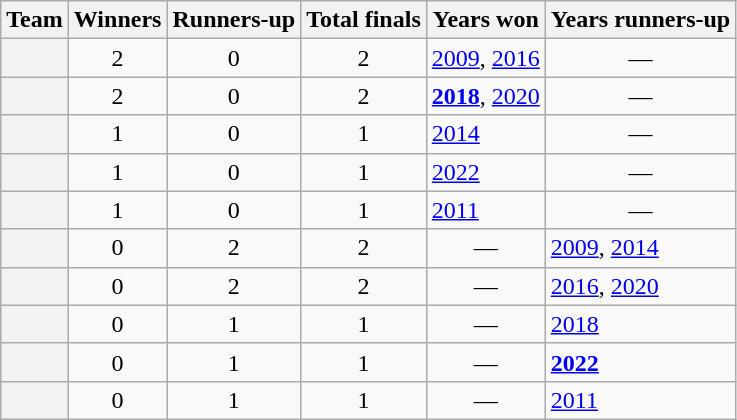<table class="wikitable sortable plainrowheaders" style="text-align:center;">
<tr>
<th scope="col">Team</th>
<th scope="col">Winners</th>
<th scope="col">Runners-up</th>
<th scope="col">Total finals</th>
<th class="unsortable" scope="col">Years won</th>
<th class="unsortable" scope="col">Years runners-up</th>
</tr>
<tr>
<th scope="row" style="text-align:left"></th>
<td>2</td>
<td>0</td>
<td>2</td>
<td style="text-align:left"><a href='#'>2009</a>, <a href='#'>2016</a></td>
<td style="text-align:center">—</td>
</tr>
<tr>
<th scope="row" style="text-align:left"></th>
<td>2</td>
<td>0</td>
<td>2</td>
<td style="text-align:left"><strong><a href='#'>2018</a></strong>, <a href='#'>2020</a></td>
<td style="text-align:center">—</td>
</tr>
<tr>
<th scope="row" style="text-align:left"></th>
<td>1</td>
<td>0</td>
<td>1</td>
<td style="text-align:left"><a href='#'>2014</a></td>
<td style="text-align:center">—</td>
</tr>
<tr>
<th scope="row" style="text-align:left"></th>
<td>1</td>
<td>0</td>
<td>1</td>
<td style="text-align:left"><a href='#'>2022</a></td>
<td style="text-align:center">—</td>
</tr>
<tr>
<th scope="row" style="text-align:left"></th>
<td>1</td>
<td>0</td>
<td>1</td>
<td style="text-align:left"><a href='#'>2011</a></td>
<td style="text-align:center">—</td>
</tr>
<tr>
<th scope="row" style="text-align:left"></th>
<td>0</td>
<td>2</td>
<td>2</td>
<td style="text-align:center">—</td>
<td style="text-align:left"><a href='#'>2009</a>, <a href='#'>2014</a></td>
</tr>
<tr>
<th scope="row" style="text-align:left"></th>
<td>0</td>
<td>2</td>
<td>2</td>
<td style="text-align:center">—</td>
<td style="text-align:left"><a href='#'>2016</a>, <a href='#'>2020</a></td>
</tr>
<tr>
<th scope="row" style="text-align:left"></th>
<td>0</td>
<td>1</td>
<td>1</td>
<td style="text-align:center">—</td>
<td style="text-align:left"><a href='#'>2018</a></td>
</tr>
<tr>
<th scope="row" style="text-align:left"></th>
<td>0</td>
<td>1</td>
<td>1</td>
<td style="text-align:center">—</td>
<td style="text-align:left"><strong><a href='#'>2022</a></strong></td>
</tr>
<tr>
<th scope="row" style="text-align:left"></th>
<td>0</td>
<td>1</td>
<td>1</td>
<td style="text-align:center">—</td>
<td style="text-align:left"><a href='#'>2011</a></td>
</tr>
</table>
